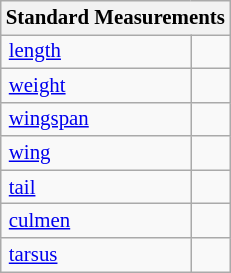<table class="wikitable" style="font-size: 87%;">
<tr>
<th colspan="2">Standard Measurements</th>
</tr>
<tr>
<td style="padding-right: 1em;padding-left:0.35em;"><a href='#'>length</a></td>
<td style="padding-right: 0.5em;padding-left:0.5em;"></td>
</tr>
<tr>
<td style="padding-right: 1em;padding-left:0.35em;"><a href='#'>weight</a></td>
<td style="padding-right: 0.5em;padding-left:0.5em;"></td>
</tr>
<tr>
<td style="padding-right: 1em;padding-left:0.35em;"><a href='#'>wingspan</a></td>
<td style="padding-right: 0.5em;padding-left:0.5em;"></td>
</tr>
<tr>
<td style="padding-right: 1em;padding-left:0.35em;"><a href='#'>wing</a></td>
<td style="padding-right: 0.5em;padding-left:0.5em;"></td>
</tr>
<tr>
<td style="padding-right: 1em;padding-left:0.35em;"><a href='#'>tail</a></td>
<td style="padding-right: 0.5em;padding-left:0.5em;"></td>
</tr>
<tr>
<td style="padding-right: 1em;padding-left:0.35em;"><a href='#'>culmen</a></td>
<td style="padding-right: 0.5em;padding-left:0.5em;"></td>
</tr>
<tr>
<td style="padding-right: 1em;padding-left:0.35em;"><a href='#'>tarsus</a></td>
<td style="padding-right: 0.5em;padding-left:0.5em;"></td>
</tr>
</table>
